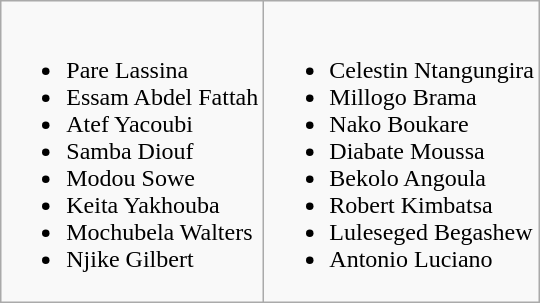<table class="wikitable">
<tr>
<td><br><ul><li> Pare Lassina</li><li> Essam Abdel Fattah</li><li> Atef Yacoubi</li><li> Samba Diouf</li><li> Modou Sowe</li><li> Keita Yakhouba</li><li> Mochubela Walters</li><li> Njike Gilbert</li></ul></td>
<td><br><ul><li>Celestin Ntangungira</li><li> Millogo Brama</li><li> Nako Boukare</li><li> Diabate Moussa</li><li> Bekolo Angoula</li><li> Robert Kimbatsa</li><li> Luleseged Begashew</li><li> Antonio Luciano</li></ul></td>
</tr>
</table>
